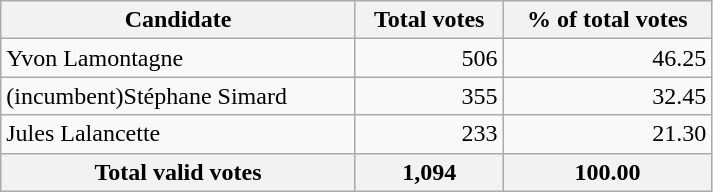<table class="wikitable" width="475">
<tr>
<th align="left">Candidate</th>
<th align="right">Total votes</th>
<th align="right">% of total votes</th>
</tr>
<tr>
<td align="left">Yvon Lamontagne</td>
<td align="right">506</td>
<td align="right">46.25</td>
</tr>
<tr>
<td align="left">(incumbent)Stéphane Simard</td>
<td align="right">355</td>
<td align="right">32.45</td>
</tr>
<tr>
<td align="left">Jules Lalancette</td>
<td align="right">233</td>
<td align="right">21.30</td>
</tr>
<tr bgcolor="#EEEEEE">
<th align="left">Total valid votes</th>
<th align="right"><strong>1,094</strong></th>
<th align="right"><strong>100.00</strong></th>
</tr>
</table>
